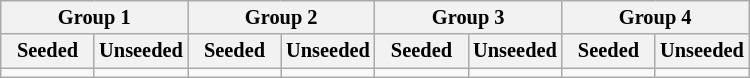<table class="wikitable" style="font-size:85%">
<tr>
<th colspan=2>Group 1</th>
<th colspan=2>Group 2</th>
<th colspan=2>Group 3</th>
<th colspan=2>Group 4</th>
</tr>
<tr>
<th width=12.5%>Seeded</th>
<th width=12.5%>Unseeded</th>
<th width=12.5%>Seeded</th>
<th width=12.5%>Unseeded</th>
<th width=12.5%>Seeded</th>
<th width=12.5%>Unseeded</th>
<th width=12.5%>Seeded</th>
<th width=12.5%>Unseeded</th>
</tr>
<tr>
<td valign=top></td>
<td valign=top></td>
<td valign=top></td>
<td valign=top></td>
<td valign=top></td>
<td valign=top></td>
<td valign=top></td>
<td valign=top></td>
</tr>
</table>
